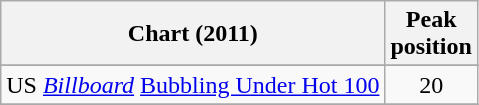<table class="wikitable sortable">
<tr>
<th align="left">Chart (2011)</th>
<th align="center">Peak<br>position</th>
</tr>
<tr>
</tr>
<tr>
<td>US <em><a href='#'>Billboard</a></em> <a href='#'>Bubbling Under Hot 100</a></td>
<td align="center">20</td>
</tr>
<tr>
</tr>
</table>
